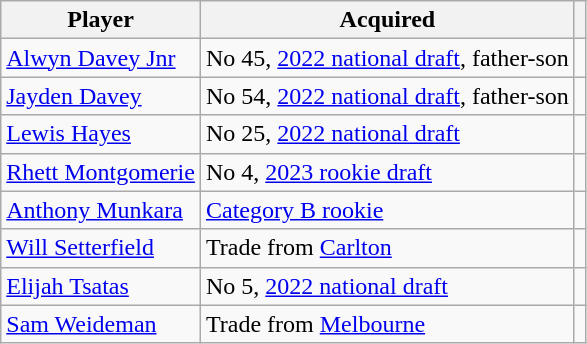<table class="wikitable">
<tr>
<th>Player</th>
<th>Acquired</th>
<th></th>
</tr>
<tr>
<td><a href='#'>Alwyn Davey Jnr</a></td>
<td>No 45, <a href='#'>2022 national draft</a>, father-son</td>
<td></td>
</tr>
<tr>
<td><a href='#'>Jayden Davey</a></td>
<td>No 54, <a href='#'>2022 national draft</a>, father-son</td>
<td></td>
</tr>
<tr>
<td><a href='#'>Lewis Hayes</a></td>
<td>No 25, <a href='#'>2022 national draft</a></td>
<td></td>
</tr>
<tr>
<td><a href='#'>Rhett Montgomerie</a></td>
<td>No 4, <a href='#'>2023 rookie draft</a></td>
<td></td>
</tr>
<tr>
<td><a href='#'>Anthony Munkara</a></td>
<td><a href='#'>Category B rookie</a></td>
<td></td>
</tr>
<tr>
<td><a href='#'>Will Setterfield</a></td>
<td>Trade from <a href='#'>Carlton</a></td>
<td></td>
</tr>
<tr>
<td><a href='#'>Elijah Tsatas</a></td>
<td>No 5, <a href='#'>2022 national draft</a></td>
<td></td>
</tr>
<tr>
<td><a href='#'>Sam Weideman</a></td>
<td>Trade from <a href='#'>Melbourne</a></td>
<td></td>
</tr>
</table>
